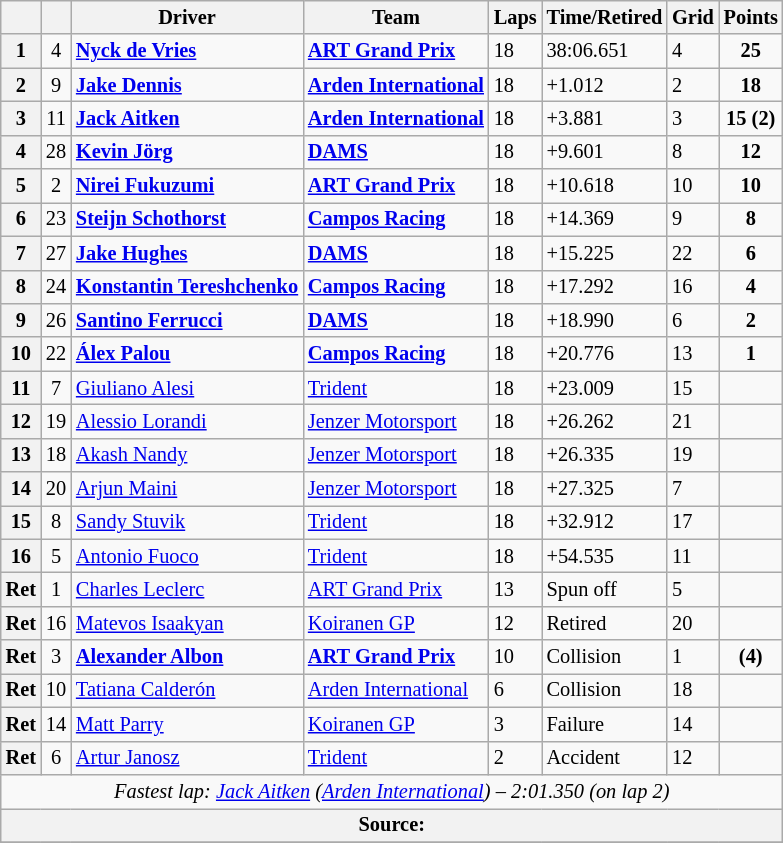<table class="wikitable" style="font-size:85%">
<tr>
<th></th>
<th></th>
<th>Driver</th>
<th>Team</th>
<th>Laps</th>
<th>Time/Retired</th>
<th>Grid</th>
<th>Points</th>
</tr>
<tr>
<th>1</th>
<td align="center">4</td>
<td> <strong><a href='#'>Nyck de Vries</a></strong></td>
<td><strong><a href='#'>ART Grand Prix</a></strong></td>
<td>18</td>
<td>38:06.651</td>
<td>4</td>
<td align="center"><strong>25</strong></td>
</tr>
<tr>
<th>2</th>
<td align="center">9</td>
<td> <strong><a href='#'>Jake Dennis</a></strong></td>
<td><strong><a href='#'>Arden International</a></strong></td>
<td>18</td>
<td>+1.012</td>
<td>2</td>
<td align="center"><strong>18</strong></td>
</tr>
<tr>
<th>3</th>
<td align="center">11</td>
<td> <strong><a href='#'>Jack Aitken</a></strong></td>
<td><strong><a href='#'>Arden International</a></strong></td>
<td>18</td>
<td>+3.881</td>
<td>3</td>
<td align="center"><strong>15 (2)</strong></td>
</tr>
<tr>
<th>4</th>
<td align="center">28</td>
<td> <strong><a href='#'>Kevin Jörg</a></strong></td>
<td><strong><a href='#'>DAMS</a></strong></td>
<td>18</td>
<td>+9.601</td>
<td>8</td>
<td align="center"><strong>12</strong></td>
</tr>
<tr>
<th>5</th>
<td align="center">2</td>
<td> <strong><a href='#'>Nirei Fukuzumi</a></strong></td>
<td><strong><a href='#'>ART Grand Prix</a></strong></td>
<td>18</td>
<td>+10.618</td>
<td>10</td>
<td align="center"><strong>10</strong></td>
</tr>
<tr>
<th>6</th>
<td align="center">23</td>
<td> <strong><a href='#'>Steijn Schothorst</a></strong></td>
<td><strong><a href='#'>Campos Racing</a></strong></td>
<td>18</td>
<td>+14.369</td>
<td>9</td>
<td align="center"><strong>8</strong></td>
</tr>
<tr>
<th>7</th>
<td align="center">27</td>
<td> <strong><a href='#'>Jake Hughes</a></strong></td>
<td><strong><a href='#'>DAMS</a></strong></td>
<td>18</td>
<td>+15.225</td>
<td>22</td>
<td align="center"><strong>6</strong></td>
</tr>
<tr>
<th>8</th>
<td align="center">24</td>
<td> <strong><a href='#'>Konstantin Tereshchenko</a></strong></td>
<td><strong><a href='#'>Campos Racing</a></strong></td>
<td>18</td>
<td>+17.292</td>
<td>16</td>
<td align="center"><strong>4</strong></td>
</tr>
<tr>
<th>9</th>
<td align="center">26</td>
<td> <strong><a href='#'>Santino Ferrucci</a></strong></td>
<td><strong><a href='#'>DAMS</a></strong></td>
<td>18</td>
<td>+18.990</td>
<td>6</td>
<td align="center"><strong>2</strong></td>
</tr>
<tr>
<th>10</th>
<td align="center">22</td>
<td> <strong><a href='#'>Álex Palou</a></strong></td>
<td><strong><a href='#'>Campos Racing</a></strong></td>
<td>18</td>
<td>+20.776</td>
<td>13</td>
<td align="center"><strong>1</strong></td>
</tr>
<tr>
<th>11</th>
<td align="center">7</td>
<td> <a href='#'>Giuliano Alesi</a></td>
<td><a href='#'>Trident</a></td>
<td>18</td>
<td>+23.009</td>
<td>15</td>
<td></td>
</tr>
<tr>
<th>12</th>
<td align="center">19</td>
<td> <a href='#'>Alessio Lorandi</a></td>
<td><a href='#'>Jenzer Motorsport</a></td>
<td>18</td>
<td>+26.262</td>
<td>21</td>
<td></td>
</tr>
<tr>
<th>13</th>
<td align="center">18</td>
<td> <a href='#'>Akash Nandy</a></td>
<td><a href='#'>Jenzer Motorsport</a></td>
<td>18</td>
<td>+26.335</td>
<td>19</td>
<td></td>
</tr>
<tr>
<th>14</th>
<td align="center">20</td>
<td> <a href='#'>Arjun Maini</a></td>
<td><a href='#'>Jenzer Motorsport</a></td>
<td>18</td>
<td>+27.325</td>
<td>7</td>
<td></td>
</tr>
<tr>
<th>15</th>
<td align="center">8</td>
<td> <a href='#'>Sandy Stuvik</a></td>
<td><a href='#'>Trident</a></td>
<td>18</td>
<td>+32.912</td>
<td>17</td>
<td></td>
</tr>
<tr>
<th>16</th>
<td align="center">5</td>
<td> <a href='#'>Antonio Fuoco</a></td>
<td><a href='#'>Trident</a></td>
<td>18</td>
<td>+54.535</td>
<td>11</td>
<td></td>
</tr>
<tr>
<th>Ret</th>
<td align="center">1</td>
<td> <a href='#'>Charles Leclerc</a></td>
<td><a href='#'>ART Grand Prix</a></td>
<td>13</td>
<td>Spun off</td>
<td>5</td>
<td></td>
</tr>
<tr>
<th>Ret</th>
<td align="center">16</td>
<td> <a href='#'>Matevos Isaakyan</a></td>
<td><a href='#'>Koiranen GP</a></td>
<td>12</td>
<td>Retired</td>
<td>20</td>
<td></td>
</tr>
<tr>
<th>Ret</th>
<td align="center">3</td>
<td> <strong><a href='#'>Alexander Albon</a></strong></td>
<td><strong><a href='#'>ART Grand Prix</a></strong></td>
<td>10</td>
<td>Collision</td>
<td>1</td>
<td align="center"><strong>(4)</strong></td>
</tr>
<tr>
<th>Ret</th>
<td align="center">10</td>
<td> <a href='#'>Tatiana Calderón</a></td>
<td><a href='#'>Arden International</a></td>
<td>6</td>
<td>Collision</td>
<td>18</td>
<td></td>
</tr>
<tr>
<th>Ret</th>
<td align="center">14</td>
<td> <a href='#'>Matt Parry</a></td>
<td><a href='#'>Koiranen GP</a></td>
<td>3</td>
<td>Failure</td>
<td>14</td>
<td></td>
</tr>
<tr>
<th>Ret</th>
<td align="center">6</td>
<td> <a href='#'>Artur Janosz</a></td>
<td><a href='#'>Trident</a></td>
<td>2</td>
<td>Accident</td>
<td>12</td>
<td></td>
</tr>
<tr>
<td colspan="8" align="center"><em>Fastest lap:  <a href='#'>Jack Aitken</a> (<a href='#'>Arden International</a>) – 2:01.350 (on lap 2)</em></td>
</tr>
<tr>
<th colspan="8">Source:</th>
</tr>
<tr>
</tr>
</table>
